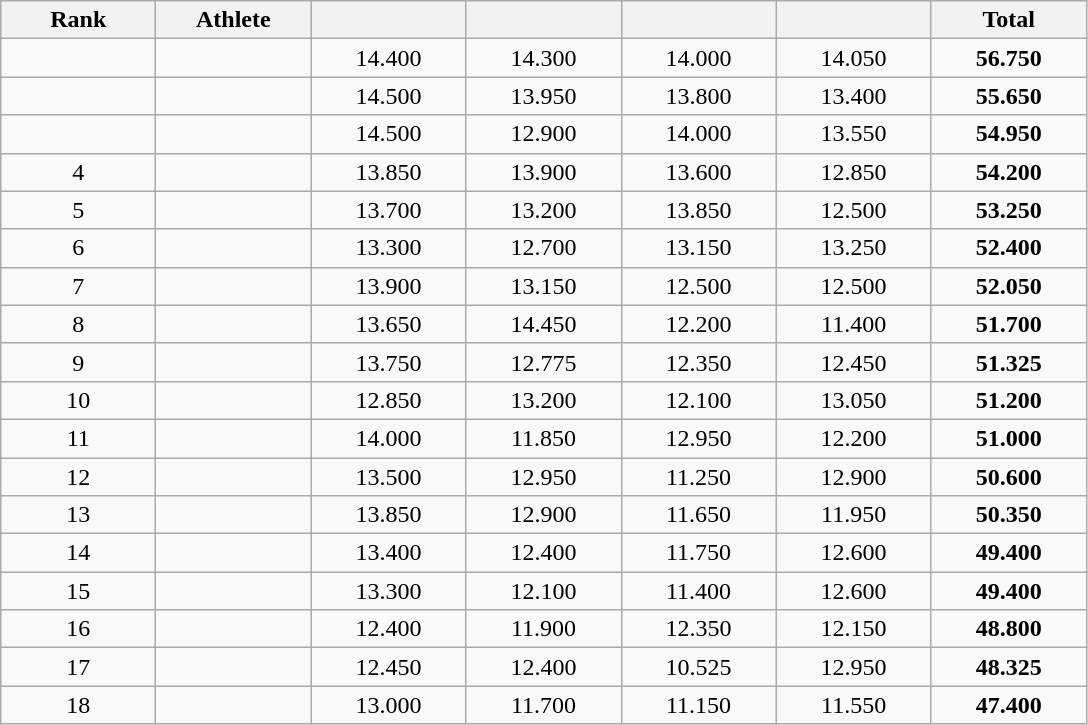<table class="wikitable" style="text-align:center">
<tr>
<th style="width:6em">Rank</th>
<th style="width:6em">Athlete</th>
<th style="width:6em"></th>
<th style="width:6em"></th>
<th style="width:6em"></th>
<th style="width:6em"></th>
<th style="width:6em">Total</th>
</tr>
<tr>
<td></td>
<td align="left"></td>
<td>14.400</td>
<td>14.300</td>
<td>14.000</td>
<td>14.050</td>
<td><strong>56.750</strong></td>
</tr>
<tr>
<td></td>
<td align="left"></td>
<td>14.500</td>
<td>13.950</td>
<td>13.800</td>
<td>13.400</td>
<td><strong>55.650</strong></td>
</tr>
<tr>
<td></td>
<td align="left"></td>
<td>14.500</td>
<td>12.900</td>
<td>14.000</td>
<td>13.550</td>
<td><strong>54.950</strong></td>
</tr>
<tr>
<td>4</td>
<td align="left"></td>
<td>13.850</td>
<td>13.900</td>
<td>13.600</td>
<td>12.850</td>
<td><strong>54.200</strong></td>
</tr>
<tr>
<td>5</td>
<td align="left"></td>
<td>13.700</td>
<td>13.200</td>
<td>13.850</td>
<td>12.500</td>
<td><strong>53.250</strong></td>
</tr>
<tr>
<td>6</td>
<td align="left"></td>
<td>13.300</td>
<td>12.700</td>
<td>13.150</td>
<td>13.250</td>
<td><strong>52.400</strong></td>
</tr>
<tr>
<td>7</td>
<td align="left"></td>
<td>13.900</td>
<td>13.150</td>
<td>12.500</td>
<td>12.500</td>
<td><strong>52.050</strong></td>
</tr>
<tr>
<td>8</td>
<td align="left"></td>
<td>13.650</td>
<td>14.450</td>
<td>12.200</td>
<td>11.400</td>
<td><strong>51.700</strong></td>
</tr>
<tr>
<td>9</td>
<td align="left"></td>
<td>13.750</td>
<td>12.775</td>
<td>12.350</td>
<td>12.450</td>
<td><strong>51.325</strong></td>
</tr>
<tr>
<td>10</td>
<td align="left"></td>
<td>12.850</td>
<td>13.200</td>
<td>12.100</td>
<td>13.050</td>
<td><strong>51.200</strong></td>
</tr>
<tr>
<td>11</td>
<td align="left"></td>
<td>14.000</td>
<td>11.850</td>
<td>12.950</td>
<td>12.200</td>
<td><strong>51.000</strong></td>
</tr>
<tr>
<td>12</td>
<td align="left"></td>
<td>13.500</td>
<td>12.950</td>
<td>11.250</td>
<td>12.900</td>
<td><strong>50.600</strong></td>
</tr>
<tr>
<td>13</td>
<td align="left"></td>
<td>13.850</td>
<td>12.900</td>
<td>11.650</td>
<td>11.950</td>
<td><strong>50.350</strong></td>
</tr>
<tr>
<td>14</td>
<td align="left"></td>
<td>13.400</td>
<td>12.400</td>
<td>11.750</td>
<td>12.600</td>
<td><strong>49.400</strong></td>
</tr>
<tr>
<td>15</td>
<td align="left"></td>
<td>13.300</td>
<td>12.100</td>
<td>11.400</td>
<td>12.600</td>
<td><strong>49.400</strong></td>
</tr>
<tr>
<td>16</td>
<td align="left"></td>
<td>12.400</td>
<td>11.900</td>
<td>12.350</td>
<td>12.150</td>
<td><strong>48.800</strong></td>
</tr>
<tr>
<td>17</td>
<td align="left"></td>
<td>12.450</td>
<td>12.400</td>
<td>10.525</td>
<td>12.950</td>
<td><strong>48.325</strong></td>
</tr>
<tr>
<td>18</td>
<td align="left"></td>
<td>13.000</td>
<td>11.700</td>
<td>11.150</td>
<td>11.550</td>
<td><strong>47.400</strong></td>
</tr>
</table>
